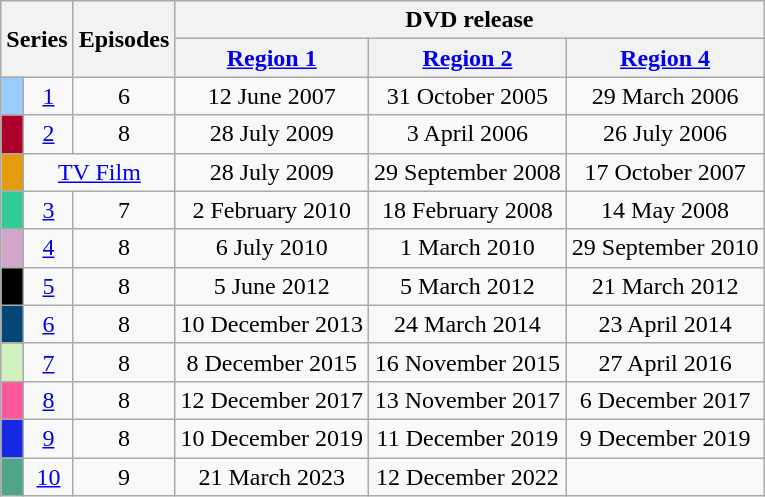<table class="wikitable" style="text-align:center">
<tr>
<th colspan="2" rowspan="2">Series</th>
<th rowspan="2">Episodes</th>
<th colspan="3">DVD release</th>
</tr>
<tr>
<th><a href='#'>Region 1</a></th>
<th><a href='#'>Region 2</a></th>
<th><a href='#'>Region 4</a></th>
</tr>
<tr>
<td style="background:#9cf; width:8px;"></td>
<td><a href='#'>1</a></td>
<td>6</td>
<td>12 June 2007</td>
<td>31 October 2005</td>
<td>29 March 2006</td>
</tr>
<tr>
<td style="background:#AC002B;"></td>
<td><a href='#'>2</a></td>
<td>8</td>
<td>28 July 2009</td>
<td>3 April 2006</td>
<td>26 July 2006</td>
</tr>
<tr>
<td style="background:#E49B0F;"></td>
<td colspan=2><a href='#'>TV Film</a></td>
<td>28 July 2009</td>
<td>29 September 2008</td>
<td>17 October 2007</td>
</tr>
<tr>
<td style="background:#3c9;"></td>
<td><a href='#'>3</a></td>
<td>7</td>
<td>2 February 2010</td>
<td>18 February 2008</td>
<td>14 May 2008</td>
</tr>
<tr>
<td style="background:#D3A7CB;"></td>
<td><a href='#'>4</a></td>
<td>8</td>
<td>6 July 2010</td>
<td>1 March 2010</td>
<td>29 September 2010</td>
</tr>
<tr>
<td style="background:#000;"></td>
<td><a href='#'>5</a></td>
<td>8</td>
<td>5 June 2012</td>
<td>5 March 2012</td>
<td>21 March 2012</td>
</tr>
<tr>
<td style="background:#014675;"></td>
<td><a href='#'>6</a></td>
<td>8</td>
<td>10 December 2013</td>
<td>24 March 2014</td>
<td>23 April 2014</td>
</tr>
<tr>
<td style="background:#D0F0C0;"></td>
<td><a href='#'>7</a></td>
<td>8</td>
<td>8 December 2015</td>
<td>16 November 2015</td>
<td>27 April 2016</td>
</tr>
<tr>
<td style="background:#ff579b;"></td>
<td><a href='#'>8</a></td>
<td>8</td>
<td>12 December 2017</td>
<td>13 November 2017</td>
<td>6 December 2017</td>
</tr>
<tr>
<td style="background:#1628E3;"></td>
<td><a href='#'>9</a></td>
<td>8</td>
<td>10 December 2019</td>
<td>11 December 2019</td>
<td>9 December 2019</td>
</tr>
<tr>
<td style="background:#50A489;"></td>
<td><a href='#'>10</a></td>
<td>9</td>
<td>21 March 2023</td>
<td>12 December 2022</td>
<td></td>
</tr>
</table>
